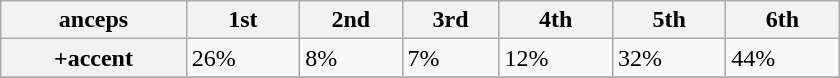<table class="wikitable" style="width: 35em;">
<tr>
<th>anceps</th>
<th>1st</th>
<th>2nd</th>
<th>3rd</th>
<th>4th</th>
<th>5th</th>
<th>6th</th>
</tr>
<tr>
<th>+accent</th>
<td>26%</td>
<td>8%</td>
<td>7%</td>
<td>12%</td>
<td>32%</td>
<td>44%</td>
</tr>
<tr>
</tr>
</table>
